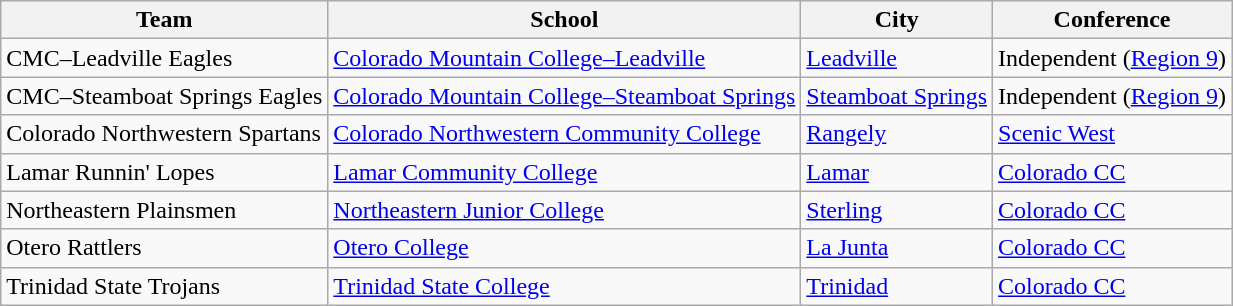<table class="sortable wikitable">
<tr>
<th>Team</th>
<th>School</th>
<th>City</th>
<th>Conference</th>
</tr>
<tr>
<td>CMC–Leadville Eagles</td>
<td><a href='#'>Colorado Mountain College–Leadville</a></td>
<td><a href='#'>Leadville</a></td>
<td>Independent (<a href='#'>Region 9</a>)</td>
</tr>
<tr>
<td>CMC–Steamboat Springs Eagles</td>
<td><a href='#'>Colorado Mountain College–Steamboat Springs</a></td>
<td><a href='#'>Steamboat Springs</a></td>
<td>Independent (<a href='#'>Region 9</a>)</td>
</tr>
<tr>
<td>Colorado Northwestern Spartans</td>
<td><a href='#'>Colorado Northwestern Community College</a></td>
<td><a href='#'>Rangely</a></td>
<td><a href='#'>Scenic West</a></td>
</tr>
<tr>
<td>Lamar Runnin' Lopes</td>
<td><a href='#'>Lamar Community College</a></td>
<td><a href='#'>Lamar</a></td>
<td><a href='#'>Colorado CC</a></td>
</tr>
<tr>
<td>Northeastern Plainsmen</td>
<td><a href='#'>Northeastern Junior College</a></td>
<td><a href='#'>Sterling</a></td>
<td><a href='#'>Colorado CC</a></td>
</tr>
<tr>
<td>Otero Rattlers</td>
<td><a href='#'>Otero College</a></td>
<td><a href='#'>La Junta</a></td>
<td><a href='#'>Colorado CC</a></td>
</tr>
<tr>
<td>Trinidad State Trojans</td>
<td><a href='#'>Trinidad State College</a></td>
<td><a href='#'>Trinidad</a></td>
<td><a href='#'>Colorado CC</a></td>
</tr>
</table>
